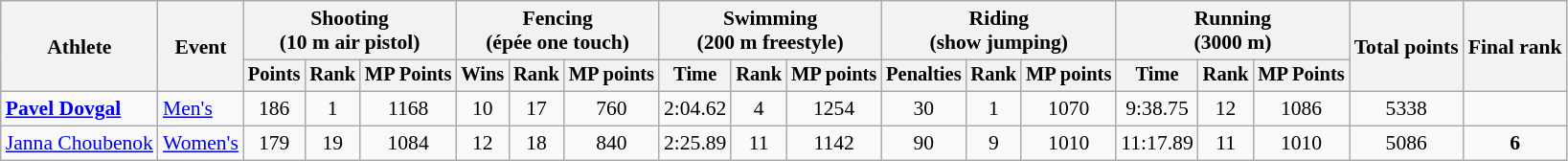<table class="wikitable" style="font-size:90%">
<tr>
<th rowspan="2">Athlete</th>
<th rowspan="2">Event</th>
<th colspan=3>Shooting<br><span>(10 m air pistol)</span></th>
<th colspan=3>Fencing<br><span>(épée one touch)</span></th>
<th colspan=3>Swimming<br><span>(200 m freestyle)</span></th>
<th colspan=3>Riding<br><span>(show jumping)</span></th>
<th colspan=3>Running<br><span>(3000 m)</span></th>
<th rowspan=2>Total points</th>
<th rowspan=2>Final rank</th>
</tr>
<tr style="font-size:95%">
<th>Points</th>
<th>Rank</th>
<th>MP Points</th>
<th>Wins</th>
<th>Rank</th>
<th>MP points</th>
<th>Time</th>
<th>Rank</th>
<th>MP points</th>
<th>Penalties</th>
<th>Rank</th>
<th>MP points</th>
<th>Time</th>
<th>Rank</th>
<th>MP Points</th>
</tr>
<tr align=center>
<td align=left><strong><a href='#'>Pavel Dovgal</a></strong></td>
<td align=left><a href='#'>Men's</a></td>
<td>186</td>
<td>1</td>
<td>1168</td>
<td>10</td>
<td>17</td>
<td>760</td>
<td>2:04.62</td>
<td>4</td>
<td>1254</td>
<td>30</td>
<td>1</td>
<td>1070</td>
<td>9:38.75</td>
<td>12</td>
<td>1086</td>
<td>5338</td>
<td></td>
</tr>
<tr align=center>
<td align=left><a href='#'>Janna Choubenok</a></td>
<td align=left rowspan=1><a href='#'>Women's</a></td>
<td>179</td>
<td>19</td>
<td>1084</td>
<td>12</td>
<td>18</td>
<td>840</td>
<td>2:25.89</td>
<td>11</td>
<td>1142</td>
<td>90</td>
<td>9</td>
<td>1010</td>
<td>11:17.89</td>
<td>11</td>
<td>1010</td>
<td>5086</td>
<td><strong>6</strong></td>
</tr>
</table>
